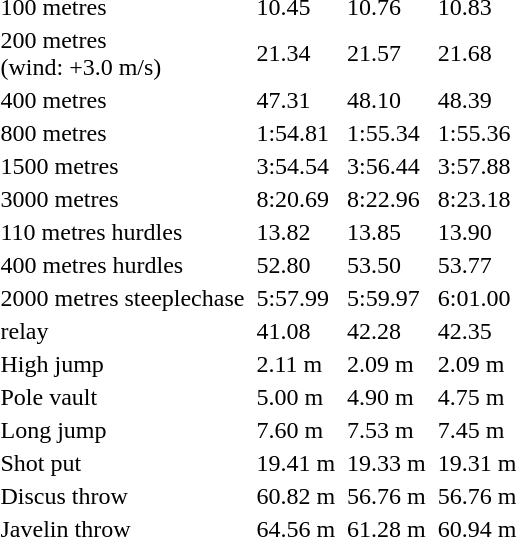<table>
<tr>
<td>100 metres</td>
<td></td>
<td>10.45</td>
<td></td>
<td>10.76</td>
<td></td>
<td>10.83</td>
</tr>
<tr>
<td>200 metres<br>(wind: +3.0 m/s)</td>
<td></td>
<td>21.34 </td>
<td></td>
<td>21.57 </td>
<td></td>
<td>21.68 </td>
</tr>
<tr>
<td>400 metres</td>
<td></td>
<td>47.31</td>
<td></td>
<td>48.10</td>
<td></td>
<td>48.39</td>
</tr>
<tr>
<td>800 metres</td>
<td></td>
<td>1:54.81</td>
<td></td>
<td>1:55.34</td>
<td></td>
<td>1:55.36</td>
</tr>
<tr>
<td>1500 metres</td>
<td></td>
<td>3:54.54</td>
<td></td>
<td>3:56.44</td>
<td></td>
<td>3:57.88</td>
</tr>
<tr>
<td>3000 metres</td>
<td></td>
<td>8:20.69</td>
<td></td>
<td>8:22.96</td>
<td></td>
<td>8:23.18</td>
</tr>
<tr>
<td>110 metres hurdles</td>
<td></td>
<td>13.82</td>
<td></td>
<td>13.85</td>
<td></td>
<td>13.90</td>
</tr>
<tr>
<td>400 metres hurdles</td>
<td></td>
<td>52.80</td>
<td></td>
<td>53.50</td>
<td></td>
<td>53.77</td>
</tr>
<tr>
<td>2000 metres steeplechase</td>
<td></td>
<td>5:57.99</td>
<td></td>
<td>5:59.97</td>
<td></td>
<td>6:01.00</td>
</tr>
<tr>
<td> relay</td>
<td></td>
<td>41.08</td>
<td></td>
<td>42.28</td>
<td></td>
<td>42.35</td>
</tr>
<tr>
<td>High jump</td>
<td></td>
<td>2.11 m</td>
<td></td>
<td>2.09 m</td>
<td></td>
<td>2.09 m</td>
</tr>
<tr>
<td>Pole vault</td>
<td></td>
<td>5.00 m</td>
<td></td>
<td>4.90 m</td>
<td></td>
<td>4.75 m</td>
</tr>
<tr>
<td>Long jump</td>
<td></td>
<td>7.60 m</td>
<td></td>
<td>7.53 m</td>
<td></td>
<td>7.45 m</td>
</tr>
<tr>
<td>Shot put</td>
<td></td>
<td>19.41 m</td>
<td></td>
<td>19.33 m</td>
<td></td>
<td>19.31 m</td>
</tr>
<tr>
<td>Discus throw</td>
<td></td>
<td>60.82 m</td>
<td></td>
<td>56.76 m</td>
<td></td>
<td>56.76 m</td>
</tr>
<tr>
<td>Javelin throw</td>
<td></td>
<td>64.56 m</td>
<td></td>
<td>61.28 m</td>
<td></td>
<td>60.94 m</td>
</tr>
</table>
